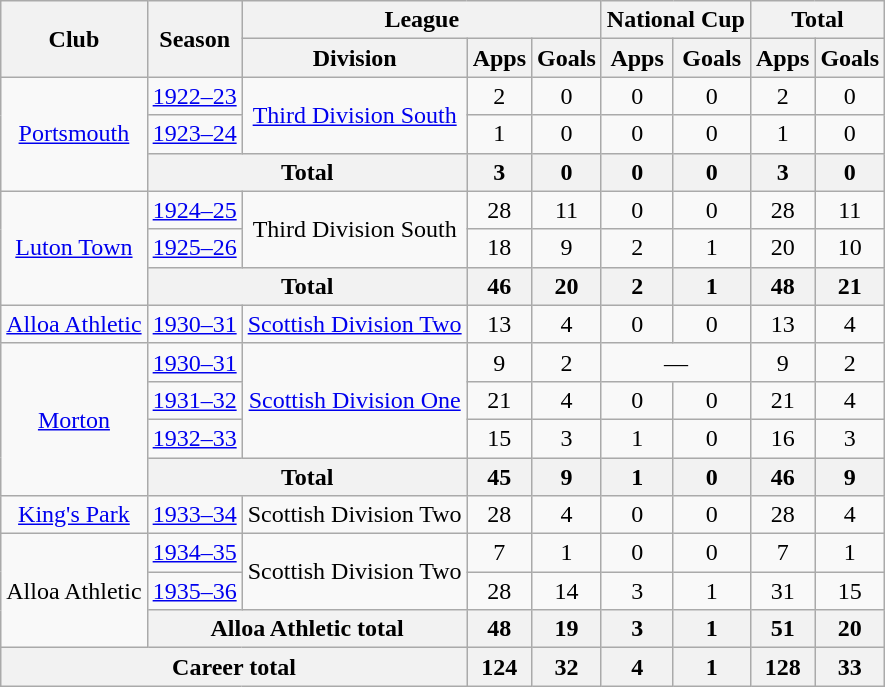<table class="wikitable" style="text-align: center">
<tr>
<th rowspan="2">Club</th>
<th rowspan="2">Season</th>
<th colspan="3">League</th>
<th colspan="2">National Cup</th>
<th colspan="2">Total</th>
</tr>
<tr>
<th>Division</th>
<th>Apps</th>
<th>Goals</th>
<th>Apps</th>
<th>Goals</th>
<th>Apps</th>
<th>Goals</th>
</tr>
<tr>
<td rowspan="3"><a href='#'>Portsmouth</a></td>
<td><a href='#'>1922–23</a></td>
<td rowspan="2"><a href='#'>Third Division South</a></td>
<td>2</td>
<td>0</td>
<td>0</td>
<td>0</td>
<td>2</td>
<td>0</td>
</tr>
<tr>
<td><a href='#'>1923–24</a></td>
<td>1</td>
<td>0</td>
<td>0</td>
<td>0</td>
<td>1</td>
<td>0</td>
</tr>
<tr>
<th colspan="2">Total</th>
<th>3</th>
<th>0</th>
<th>0</th>
<th>0</th>
<th>3</th>
<th>0</th>
</tr>
<tr>
<td rowspan="3"><a href='#'>Luton Town</a></td>
<td><a href='#'>1924–25</a></td>
<td rowspan="2">Third Division South</td>
<td>28</td>
<td>11</td>
<td>0</td>
<td>0</td>
<td>28</td>
<td>11</td>
</tr>
<tr>
<td><a href='#'>1925–26</a></td>
<td>18</td>
<td>9</td>
<td>2</td>
<td>1</td>
<td>20</td>
<td>10</td>
</tr>
<tr>
<th colspan="2">Total</th>
<th>46</th>
<th>20</th>
<th>2</th>
<th>1</th>
<th>48</th>
<th>21</th>
</tr>
<tr>
<td><a href='#'>Alloa Athletic</a></td>
<td><a href='#'>1930–31</a></td>
<td><a href='#'>Scottish Division Two</a></td>
<td>13</td>
<td>4</td>
<td>0</td>
<td>0</td>
<td>13</td>
<td>4</td>
</tr>
<tr>
<td rowspan="4"><a href='#'>Morton</a></td>
<td><a href='#'>1930–31</a></td>
<td rowspan="3"><a href='#'>Scottish Division One</a></td>
<td>9</td>
<td>2</td>
<td colspan="2">—</td>
<td>9</td>
<td>2</td>
</tr>
<tr>
<td><a href='#'>1931–32</a></td>
<td>21</td>
<td>4</td>
<td>0</td>
<td>0</td>
<td>21</td>
<td>4</td>
</tr>
<tr>
<td><a href='#'>1932–33</a></td>
<td>15</td>
<td>3</td>
<td>1</td>
<td>0</td>
<td>16</td>
<td>3</td>
</tr>
<tr>
<th colspan="2">Total</th>
<th>45</th>
<th>9</th>
<th>1</th>
<th>0</th>
<th>46</th>
<th>9</th>
</tr>
<tr>
<td><a href='#'>King's Park</a></td>
<td><a href='#'>1933–34</a></td>
<td>Scottish Division Two</td>
<td>28</td>
<td>4</td>
<td>0</td>
<td>0</td>
<td>28</td>
<td>4</td>
</tr>
<tr>
<td rowspan="3">Alloa Athletic</td>
<td><a href='#'>1934–35</a></td>
<td rowspan="2">Scottish Division Two</td>
<td>7</td>
<td>1</td>
<td>0</td>
<td>0</td>
<td>7</td>
<td>1</td>
</tr>
<tr>
<td><a href='#'>1935–36</a></td>
<td>28</td>
<td>14</td>
<td>3</td>
<td>1</td>
<td>31</td>
<td>15</td>
</tr>
<tr>
<th colspan="2">Alloa Athletic total</th>
<th>48</th>
<th>19</th>
<th>3</th>
<th>1</th>
<th>51</th>
<th>20</th>
</tr>
<tr>
<th colspan="3">Career total</th>
<th>124</th>
<th>32</th>
<th>4</th>
<th>1</th>
<th>128</th>
<th>33</th>
</tr>
</table>
